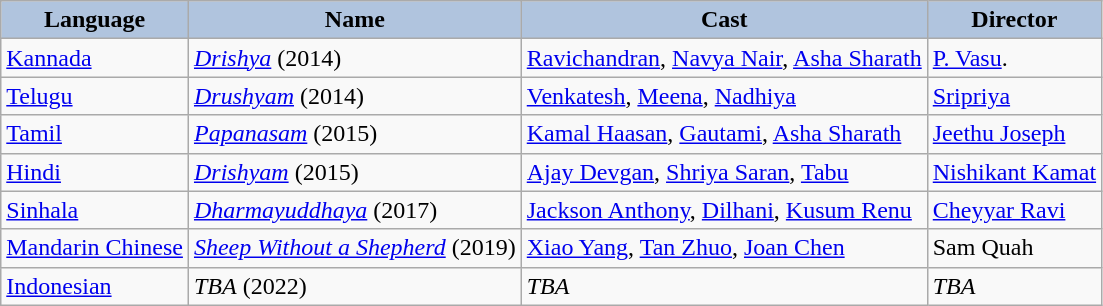<table class="wikitable">
<tr>
<th style="background:LightSteelBlue;">Language</th>
<th style="background:LightSteelBlue;">Name</th>
<th style="background:LightSteelBlue;">Cast</th>
<th style="background:LightSteelBlue;">Director</th>
</tr>
<tr>
<td><a href='#'>Kannada</a></td>
<td><em><a href='#'>Drishya</a></em> (2014)</td>
<td><a href='#'>Ravichandran</a>, <a href='#'>Navya Nair</a>, <a href='#'>Asha Sharath</a></td>
<td><a href='#'>P. Vasu</a>.</td>
</tr>
<tr>
<td><a href='#'>Telugu</a></td>
<td><em><a href='#'>Drushyam</a></em> (2014)</td>
<td><a href='#'>Venkatesh</a>, <a href='#'>Meena</a>, <a href='#'>Nadhiya</a></td>
<td><a href='#'>Sripriya</a></td>
</tr>
<tr>
<td><a href='#'>Tamil</a></td>
<td><em><a href='#'>Papanasam</a></em> (2015)</td>
<td><a href='#'>Kamal Haasan</a>, <a href='#'>Gautami</a>, <a href='#'>Asha Sharath</a></td>
<td><a href='#'>Jeethu Joseph</a></td>
</tr>
<tr>
<td><a href='#'>Hindi</a></td>
<td><em><a href='#'>Drishyam</a></em> (2015)</td>
<td><a href='#'>Ajay Devgan</a>, <a href='#'>Shriya Saran</a>, <a href='#'>Tabu</a></td>
<td><a href='#'>Nishikant Kamat</a></td>
</tr>
<tr>
<td><a href='#'>Sinhala</a></td>
<td><em><a href='#'>Dharmayuddhaya</a></em> (2017)</td>
<td><a href='#'>Jackson Anthony</a>, <a href='#'>Dilhani</a>, <a href='#'>Kusum Renu</a></td>
<td><a href='#'>Cheyyar Ravi</a></td>
</tr>
<tr>
<td><a href='#'>Mandarin Chinese</a></td>
<td><em><a href='#'>Sheep Without a Shepherd</a></em> (2019)</td>
<td><a href='#'>Xiao Yang</a>, <a href='#'>Tan Zhuo</a>, <a href='#'>Joan Chen</a></td>
<td>Sam Quah</td>
</tr>
<tr>
<td><a href='#'>Indonesian</a></td>
<td><em>TBA</em> (2022)</td>
<td><em>TBA</em></td>
<td><em>TBA</em></td>
</tr>
</table>
